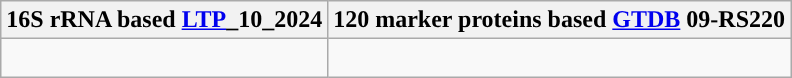<table class="wikitable">
<tr>
<th colspan=1>16S rRNA based <a href='#'>LTP</a>_10_2024</th>
<th colspan=1>120 marker proteins based <a href='#'>GTDB</a> 09-RS220</th>
</tr>
<tr>
<td style="vertical-align:top"><br></td>
<td><br></td>
</tr>
</table>
